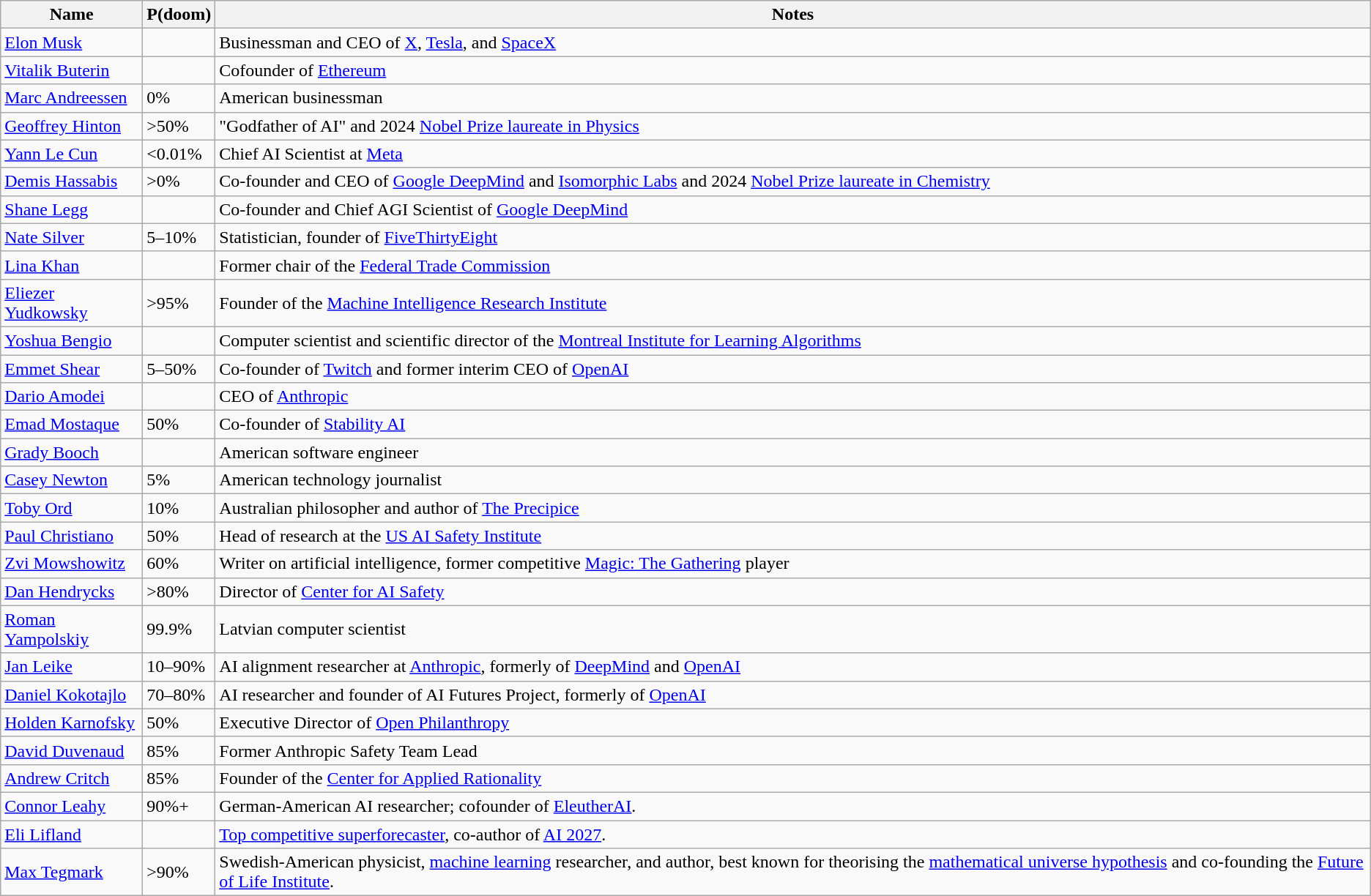<table class="wikitable sortable">
<tr>
<th>Name</th>
<th data-sort-type=number>P(doom)</th>
<th>Notes</th>
</tr>
<tr>
<td><a href='#'>Elon Musk</a></td>
<td></td>
<td>Businessman and CEO of <a href='#'>X</a>, <a href='#'>Tesla</a>, and <a href='#'>SpaceX</a></td>
</tr>
<tr>
<td><a href='#'>Vitalik Buterin</a></td>
<td></td>
<td>Cofounder of <a href='#'>Ethereum</a></td>
</tr>
<tr>
<td><a href='#'>Marc Andreessen</a></td>
<td>0%</td>
<td>American businessman</td>
</tr>
<tr>
<td><a href='#'>Geoffrey Hinton</a></td>
<td>>50%</td>
<td>"Godfather of AI" and 2024 <a href='#'>Nobel Prize laureate in Physics</a></td>
</tr>
<tr>
<td><a href='#'>Yann Le Cun</a></td>
<td><0.01%</td>
<td>Chief AI Scientist at <a href='#'>Meta</a></td>
</tr>
<tr>
<td><a href='#'>Demis Hassabis</a></td>
<td>>0%</td>
<td>Co-founder and CEO of <a href='#'>Google DeepMind</a> and <a href='#'>Isomorphic Labs</a> and 2024 <a href='#'>Nobel Prize laureate in Chemistry</a></td>
</tr>
<tr>
<td><a href='#'>Shane Legg</a></td>
<td></td>
<td>Co-founder and Chief AGI Scientist of <a href='#'>Google DeepMind</a></td>
</tr>
<tr>
<td><a href='#'>Nate Silver</a></td>
<td>5–10%</td>
<td>Statistician, founder of <a href='#'>FiveThirtyEight</a></td>
</tr>
<tr>
<td><a href='#'>Lina Khan</a></td>
<td></td>
<td>Former chair of the <a href='#'>Federal Trade Commission</a></td>
</tr>
<tr>
<td><a href='#'>Eliezer Yudkowsky</a></td>
<td>>95%</td>
<td>Founder of the <a href='#'>Machine Intelligence Research Institute</a></td>
</tr>
<tr>
<td><a href='#'>Yoshua Bengio</a></td>
<td></td>
<td>Computer scientist and scientific director of the <a href='#'>Montreal Institute for Learning Algorithms</a></td>
</tr>
<tr>
<td><a href='#'>Emmet Shear</a></td>
<td>5–50%</td>
<td>Co-founder of <a href='#'>Twitch</a> and former interim CEO of <a href='#'>OpenAI</a></td>
</tr>
<tr>
<td><a href='#'>Dario Amodei</a></td>
<td></td>
<td>CEO of <a href='#'>Anthropic</a></td>
</tr>
<tr>
<td><a href='#'>Emad Mostaque</a></td>
<td>50%</td>
<td>Co-founder of <a href='#'>Stability AI</a></td>
</tr>
<tr>
<td><a href='#'>Grady Booch</a></td>
<td></td>
<td>American software engineer</td>
</tr>
<tr>
<td><a href='#'>Casey Newton</a></td>
<td>5%</td>
<td>American technology journalist</td>
</tr>
<tr>
<td><a href='#'>Toby Ord</a></td>
<td>10%</td>
<td>Australian philosopher and author of <a href='#'>The Precipice</a></td>
</tr>
<tr>
<td><a href='#'>Paul Christiano</a></td>
<td>50%</td>
<td>Head of research at the <a href='#'>US AI Safety Institute</a></td>
</tr>
<tr>
<td><a href='#'>Zvi Mowshowitz</a></td>
<td>60%</td>
<td>Writer on artificial intelligence, former competitive <a href='#'>Magic: The Gathering</a> player</td>
</tr>
<tr>
<td><a href='#'>Dan Hendrycks</a></td>
<td>>80%</td>
<td>Director of <a href='#'>Center for AI Safety</a></td>
</tr>
<tr>
<td><a href='#'>Roman Yampolskiy</a></td>
<td>99.9%</td>
<td>Latvian computer scientist</td>
</tr>
<tr>
<td><a href='#'>Jan Leike</a></td>
<td>10–90%</td>
<td>AI alignment researcher at <a href='#'>Anthropic</a>, formerly of <a href='#'>DeepMind</a> and <a href='#'>OpenAI</a></td>
</tr>
<tr>
<td><a href='#'>Daniel Kokotajlo</a></td>
<td>70–80%</td>
<td>AI researcher and founder of AI Futures Project, formerly of <a href='#'>OpenAI</a></td>
</tr>
<tr>
<td><a href='#'>Holden Karnofsky</a></td>
<td>50%</td>
<td>Executive Director of <a href='#'>Open Philanthropy</a></td>
</tr>
<tr>
<td><a href='#'>David Duvenaud</a></td>
<td>85%</td>
<td>Former Anthropic Safety Team Lead</td>
</tr>
<tr>
<td><a href='#'>Andrew Critch</a></td>
<td>85%</td>
<td>Founder of the <a href='#'>Center for Applied Rationality</a></td>
</tr>
<tr>
<td><a href='#'>Connor Leahy</a></td>
<td>90%+</td>
<td>German-American AI researcher; cofounder of <a href='#'>EleutherAI</a>.</td>
</tr>
<tr>
<td><a href='#'>Eli Lifland</a></td>
<td></td>
<td><a href='#'>Top competitive superforecaster</a>, co-author of <a href='#'>AI 2027</a>.</td>
</tr>
<tr>
<td><a href='#'>Max Tegmark</a></td>
<td>>90%</td>
<td>Swedish-American physicist, <a href='#'>machine learning</a> researcher, and author, best known for theorising the <a href='#'>mathematical universe hypothesis</a> and co-founding the <a href='#'>Future of Life Institute</a>.</td>
</tr>
</table>
